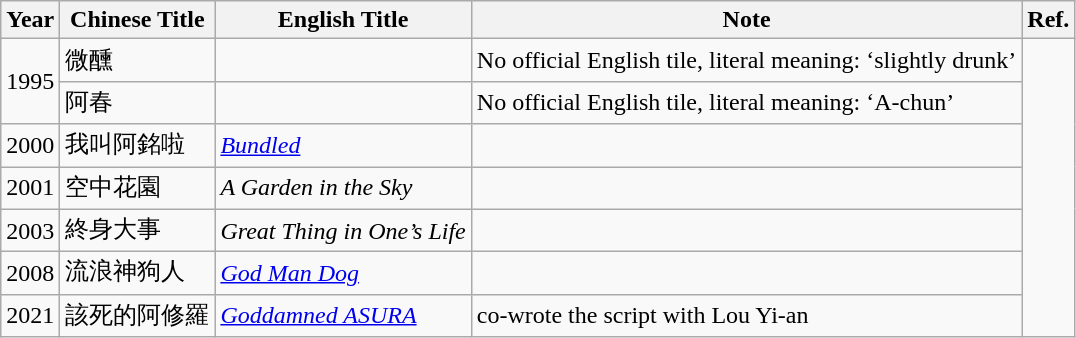<table class="wikitable">
<tr>
<th>Year</th>
<th>Chinese Title</th>
<th>English Title</th>
<th>Note</th>
<th>Ref.</th>
</tr>
<tr>
<td rowspan="2">1995</td>
<td>微醺</td>
<td></td>
<td>No official English tile, literal meaning: ‘slightly drunk’</td>
<td rowspan="7"></td>
</tr>
<tr>
<td>阿春</td>
<td></td>
<td>No official English tile, literal meaning: ‘A-chun’</td>
</tr>
<tr>
<td>2000</td>
<td>我叫阿銘啦</td>
<td><em><a href='#'>Bundled</a></em></td>
<td></td>
</tr>
<tr>
<td>2001</td>
<td>空中花園</td>
<td><em>A Garden in the Sky</em></td>
<td></td>
</tr>
<tr>
<td>2003</td>
<td>終身大事</td>
<td><em>Great Thing in One’s Life</em></td>
<td></td>
</tr>
<tr>
<td>2008</td>
<td>流浪神狗人</td>
<td><em><a href='#'>God Man Dog</a></em></td>
<td></td>
</tr>
<tr>
<td>2021</td>
<td>該死的阿修羅</td>
<td><em><a href='#'>Goddamned ASURA</a></em></td>
<td>co-wrote the script with Lou Yi-an</td>
</tr>
</table>
